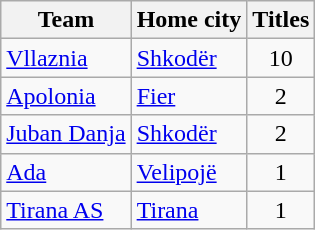<table class="wikitable sortable">
<tr>
<th>Team</th>
<th>Home city</th>
<th>Titles</th>
</tr>
<tr>
<td><a href='#'>Vllaznia</a></td>
<td><a href='#'>Shkodër</a></td>
<td align=center>10</td>
</tr>
<tr>
<td><a href='#'>Apolonia</a></td>
<td><a href='#'>Fier</a></td>
<td align=center>2</td>
</tr>
<tr>
<td><a href='#'>Juban Danja</a></td>
<td><a href='#'>Shkodër</a></td>
<td align=center>2</td>
</tr>
<tr>
<td><a href='#'>Ada</a></td>
<td><a href='#'>Velipojë</a></td>
<td align=center>1</td>
</tr>
<tr>
<td><a href='#'>Tirana AS</a></td>
<td><a href='#'>Tirana</a></td>
<td align=center>1</td>
</tr>
</table>
